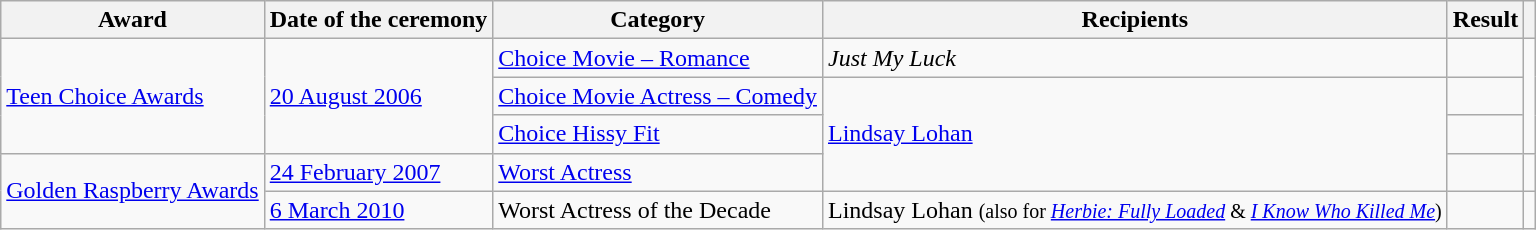<table class="wikitable plainrowheaders sortable">
<tr>
<th scope="col">Award</th>
<th scope="col">Date of the ceremony</th>
<th scope="col">Category</th>
<th scope="col">Recipients</th>
<th scope="col">Result</th>
<th class="unsortable" scope="col"></th>
</tr>
<tr>
<td rowspan="3" scope="row"><a href='#'>Teen Choice Awards</a></td>
<td rowspan="3"><a href='#'>20 August 2006</a></td>
<td><a href='#'>Choice Movie – Romance</a></td>
<td><em>Just My Luck</em></td>
<td></td>
<td rowspan="3"></td>
</tr>
<tr>
<td><a href='#'>Choice Movie Actress – Comedy</a></td>
<td rowspan="3"><a href='#'>Lindsay Lohan</a></td>
<td></td>
</tr>
<tr>
<td><a href='#'>Choice Hissy Fit</a></td>
<td></td>
</tr>
<tr>
<td rowspan="2"><a href='#'>Golden Raspberry Awards</a></td>
<td><a href='#'>24 February 2007</a></td>
<td><a href='#'>Worst Actress</a></td>
<td></td>
<td></td>
</tr>
<tr>
<td><a href='#'>6 March 2010</a></td>
<td>Worst Actress of the Decade</td>
<td>Lindsay Lohan <small>(also for <em><a href='#'>Herbie: Fully Loaded</a></em> & <em><a href='#'>I Know Who Killed Me</a></em>)</small></td>
<td></td>
<td></td>
</tr>
</table>
